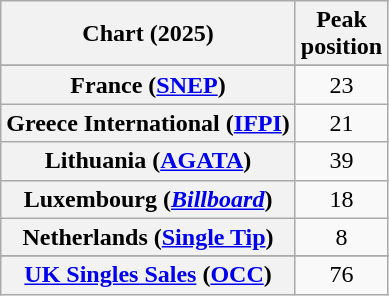<table class="wikitable sortable plainrowheaders" style="text-align:center">
<tr>
<th scope="col">Chart (2025)</th>
<th scope="col">Peak<br>position</th>
</tr>
<tr>
</tr>
<tr>
</tr>
<tr>
<th scope="row">France (<a href='#'>SNEP</a>)</th>
<td>23</td>
</tr>
<tr>
<th scope="row">Greece International (<a href='#'>IFPI</a>)</th>
<td>21</td>
</tr>
<tr>
<th scope="row">Lithuania (<a href='#'>AGATA</a>)</th>
<td>39</td>
</tr>
<tr>
<th scope="row">Luxembourg (<em><a href='#'>Billboard</a></em>)</th>
<td>18</td>
</tr>
<tr>
<th scope="row">Netherlands (<a href='#'>Single Tip</a>)</th>
<td>8</td>
</tr>
<tr>
</tr>
<tr>
</tr>
<tr>
</tr>
<tr>
<th scope="row"><a href='#'>UK Singles Sales</a> (<a href='#'>OCC</a>)</th>
<td>76</td>
</tr>
</table>
